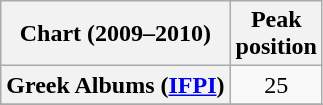<table class="wikitable sortable plainrowheaders" style="text-align:center">
<tr>
<th scope="col">Chart (2009–2010)</th>
<th scope="col">Peak<br>position</th>
</tr>
<tr>
<th scope="row">Greek Albums (<a href='#'>IFPI</a>)</th>
<td>25</td>
</tr>
<tr>
</tr>
<tr>
</tr>
<tr>
</tr>
</table>
